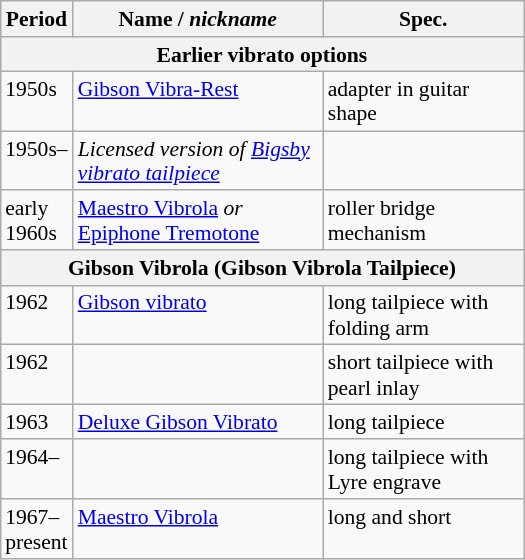<table class="wikitable" style="float:right;width:350px;font-size:90%;line-height:2.5ex;margin-left:1em;">
<tr style="vertical-align:top;">
<th>Period</th>
<th>Name / <em>nickname</em></th>
<th>Spec.</th>
</tr>
<tr style="vertical-align:top;">
<th colspan="3">Earlier vibrato options</th>
</tr>
<tr style="vertical-align:top;">
<td>1950s</td>
<td><a href='#'>Gibson Vibra-Rest</a></td>
<td>adapter in guitar shape</td>
</tr>
<tr style="vertical-align:top;">
<td>1950s–</td>
<td><em>Licensed version of <a href='#'>Bigsby vibrato tailpiece</a></em></td>
<td></td>
</tr>
<tr style="vertical-align:top;">
<td>early<br>1960s</td>
<td><a href='#'>Maestro Vibrola</a> <em>or</em> <a href='#'>Epiphone Tremotone</a></td>
<td>roller bridge mechanism</td>
</tr>
<tr style="vertical-align:top;">
<th colspan="3">Gibson Vibrola (Gibson Vibrola Tailpiece)</th>
</tr>
<tr style="vertical-align:top;">
<td>1962</td>
<td><a href='#'>Gibson vibrato</a>	</td>
<td>long tailpiece with folding arm</td>
</tr>
<tr style="vertical-align:top;">
<td>1962</td>
<td></td>
<td>short tailpiece with pearl inlay</td>
</tr>
<tr style="vertical-align:top;">
<td>1963</td>
<td><a href='#'>Deluxe Gibson Vibrato</a>	</td>
<td>long tailpiece</td>
</tr>
<tr style="vertical-align:top;">
<td>1964–</td>
<td></td>
<td>long tailpiece with Lyre engrave</td>
</tr>
<tr style="vertical-align:top;">
<td>1967–<br>present</td>
<td><a href='#'>Maestro Vibrola</a>	</td>
<td>long and short</td>
</tr>
</table>
